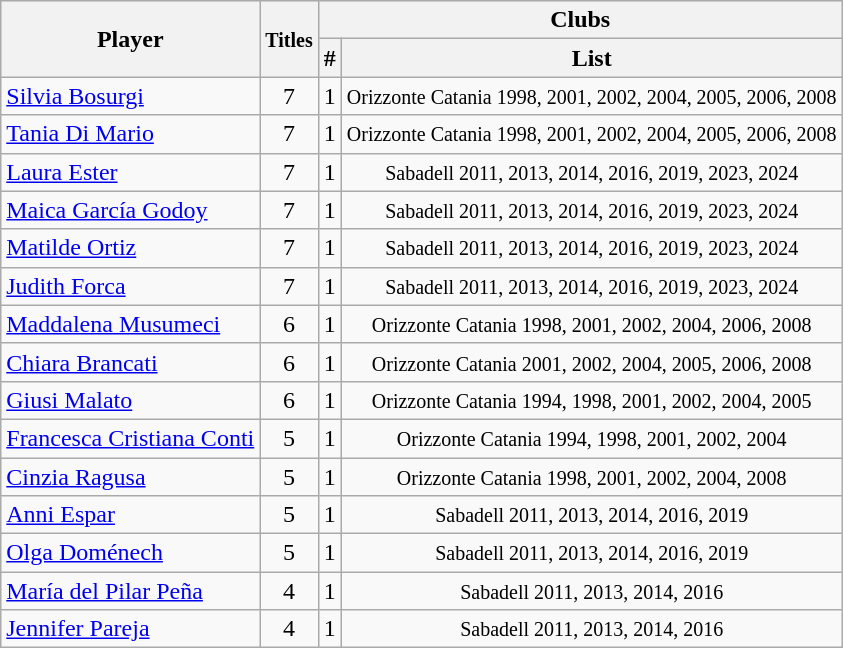<table class="wikitable sortable" style="border:1px solid #AAAAAA">
<tr bgcolor="#EFEFEF">
<th rowspan=2>Player</th>
<th rowspan=2><small>Titles</small></th>
<th colspan=2>Clubs</th>
</tr>
<tr>
<th>#</th>
<th>List</th>
</tr>
<tr align="center">
<td align="left"> <a href='#'>Silvia Bosurgi</a></td>
<td>7</td>
<td>1</td>
<td><small>Orizzonte Catania 1998, 2001, 2002, 2004, 2005, 2006, 2008</small></td>
</tr>
<tr align="center">
<td align="left"> <a href='#'>Tania Di Mario</a></td>
<td>7</td>
<td>1</td>
<td><small>Orizzonte Catania 1998, 2001, 2002, 2004, 2005, 2006, 2008</small></td>
</tr>
<tr align="center">
<td align="left"> <a href='#'>Laura Ester</a></td>
<td>7</td>
<td>1</td>
<td><small>Sabadell 2011, 2013, 2014, 2016, 2019, 2023, 2024</small></td>
</tr>
<tr align="center">
<td align="left"> <a href='#'>Maica García Godoy</a></td>
<td>7</td>
<td>1</td>
<td><small>Sabadell 2011, 2013, 2014, 2016, 2019, 2023, 2024</small></td>
</tr>
<tr align="center">
<td align="left"> <a href='#'>Matilde Ortiz</a></td>
<td>7</td>
<td>1</td>
<td><small>Sabadell 2011, 2013, 2014, 2016, 2019, 2023, 2024</small></td>
</tr>
<tr align="center">
<td align="left"> <a href='#'>Judith Forca</a></td>
<td>7</td>
<td>1</td>
<td><small>Sabadell 2011, 2013, 2014, 2016, 2019, 2023, 2024</small></td>
</tr>
<tr align="center">
<td align="left"> <a href='#'>Maddalena Musumeci</a></td>
<td>6</td>
<td>1</td>
<td><small>Orizzonte Catania 1998, 2001, 2002, 2004, 2006, 2008</small></td>
</tr>
<tr align="center">
<td align="left"> <a href='#'>Chiara Brancati</a></td>
<td>6</td>
<td>1</td>
<td><small>Orizzonte Catania 2001, 2002, 2004, 2005, 2006, 2008</small></td>
</tr>
<tr align="center">
<td align="left"> <a href='#'>Giusi Malato</a></td>
<td>6</td>
<td>1</td>
<td><small>Orizzonte Catania 1994, 1998, 2001, 2002, 2004, 2005</small></td>
</tr>
<tr align="center">
<td align="left"> <a href='#'>Francesca Cristiana Conti</a></td>
<td>5</td>
<td>1</td>
<td><small>Orizzonte Catania 1994, 1998, 2001, 2002, 2004</small></td>
</tr>
<tr align="center">
<td align="left"> <a href='#'>Cinzia Ragusa</a></td>
<td>5</td>
<td>1</td>
<td><small>Orizzonte Catania 1998, 2001, 2002, 2004, 2008</small></td>
</tr>
<tr align="center">
<td align="left"> <a href='#'>Anni Espar</a></td>
<td>5</td>
<td>1</td>
<td><small>Sabadell 2011, 2013, 2014, 2016, 2019</small></td>
</tr>
<tr align="center">
<td align="left"> <a href='#'>Olga Doménech</a></td>
<td>5</td>
<td>1</td>
<td><small>Sabadell 2011, 2013, 2014, 2016, 2019</small></td>
</tr>
<tr align="center">
<td align="left"> <a href='#'>María del Pilar Peña</a></td>
<td>4</td>
<td>1</td>
<td><small>Sabadell 2011, 2013, 2014, 2016</small></td>
</tr>
<tr align="center">
<td align="left"> <a href='#'>Jennifer Pareja</a></td>
<td>4</td>
<td>1</td>
<td><small>Sabadell 2011, 2013, 2014, 2016</small></td>
</tr>
</table>
